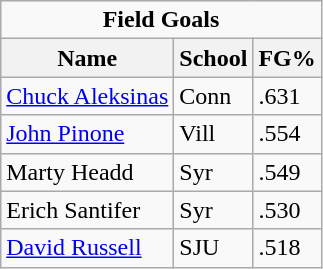<table class="wikitable">
<tr>
<td colspan=3 style="text-align:center;"><strong>Field Goals</strong></td>
</tr>
<tr>
<th>Name</th>
<th>School</th>
<th>FG%</th>
</tr>
<tr>
<td><a href='#'>Chuck Aleksinas</a></td>
<td>Conn</td>
<td>.631</td>
</tr>
<tr>
<td><a href='#'>John Pinone</a></td>
<td>Vill</td>
<td>.554</td>
</tr>
<tr>
<td>Marty Headd</td>
<td>Syr</td>
<td>.549</td>
</tr>
<tr>
<td>Erich Santifer</td>
<td>Syr</td>
<td>.530</td>
</tr>
<tr>
<td><a href='#'>David Russell</a></td>
<td>SJU</td>
<td>.518</td>
</tr>
</table>
